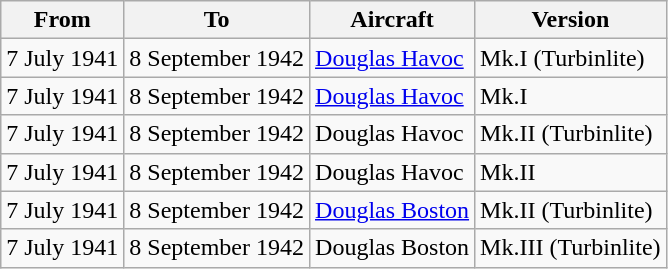<table class="wikitable">
<tr>
<th>From</th>
<th>To</th>
<th>Aircraft</th>
<th>Version</th>
</tr>
<tr>
<td>7 July 1941</td>
<td>8 September 1942</td>
<td><a href='#'>Douglas Havoc</a></td>
<td>Mk.I (Turbinlite)</td>
</tr>
<tr>
<td>7 July 1941</td>
<td>8 September 1942</td>
<td><a href='#'>Douglas Havoc</a></td>
<td>Mk.I</td>
</tr>
<tr>
<td>7 July 1941</td>
<td>8 September 1942</td>
<td>Douglas Havoc</td>
<td>Mk.II (Turbinlite)</td>
</tr>
<tr>
<td>7 July 1941</td>
<td>8 September 1942</td>
<td>Douglas Havoc</td>
<td>Mk.II</td>
</tr>
<tr>
<td>7 July 1941</td>
<td>8 September 1942</td>
<td><a href='#'>Douglas Boston</a></td>
<td>Mk.II (Turbinlite)</td>
</tr>
<tr>
<td>7 July 1941</td>
<td>8 September 1942</td>
<td>Douglas Boston</td>
<td>Mk.III (Turbinlite)</td>
</tr>
</table>
